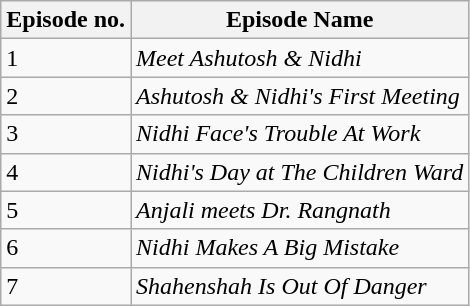<table class="wikitable">
<tr>
<th>Episode no.</th>
<th>Episode Name</th>
</tr>
<tr>
<td>1</td>
<td><em>Meet Ashutosh & Nidhi</em></td>
</tr>
<tr>
<td>2</td>
<td><em>Ashutosh & Nidhi's First Meeting</em></td>
</tr>
<tr>
<td>3</td>
<td><em>Nidhi Face's Trouble At Work</em></td>
</tr>
<tr>
<td>4</td>
<td><em>Nidhi's Day at The Children Ward</em></td>
</tr>
<tr>
<td>5</td>
<td><em>Anjali meets Dr. Rangnath</em></td>
</tr>
<tr>
<td>6</td>
<td><em>Nidhi Makes A Big Mistake</em></td>
</tr>
<tr>
<td>7</td>
<td><em>Shahenshah Is Out Of Danger</em></td>
</tr>
</table>
